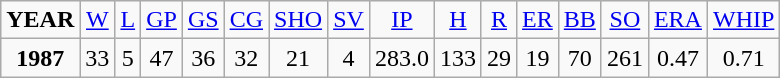<table class="wikitable" style="text-align:center;">
<tr>
<td><strong>YEAR</strong></td>
<td><a href='#'>W</a></td>
<td><a href='#'>L</a></td>
<td><a href='#'>GP</a></td>
<td><a href='#'>GS</a></td>
<td><a href='#'>CG</a></td>
<td><a href='#'>SHO</a></td>
<td><a href='#'>SV</a></td>
<td><a href='#'>IP</a></td>
<td><a href='#'>H</a></td>
<td><a href='#'>R</a></td>
<td><a href='#'>ER</a></td>
<td><a href='#'>BB</a></td>
<td><a href='#'>SO</a></td>
<td><a href='#'>ERA</a></td>
<td><a href='#'>WHIP</a></td>
</tr>
<tr>
<td><strong>1987</strong></td>
<td>33</td>
<td>5</td>
<td>47</td>
<td>36</td>
<td>32</td>
<td>21</td>
<td>4</td>
<td>283.0</td>
<td>133</td>
<td>29</td>
<td>19</td>
<td>70</td>
<td>261</td>
<td>0.47</td>
<td>0.71</td>
</tr>
</table>
